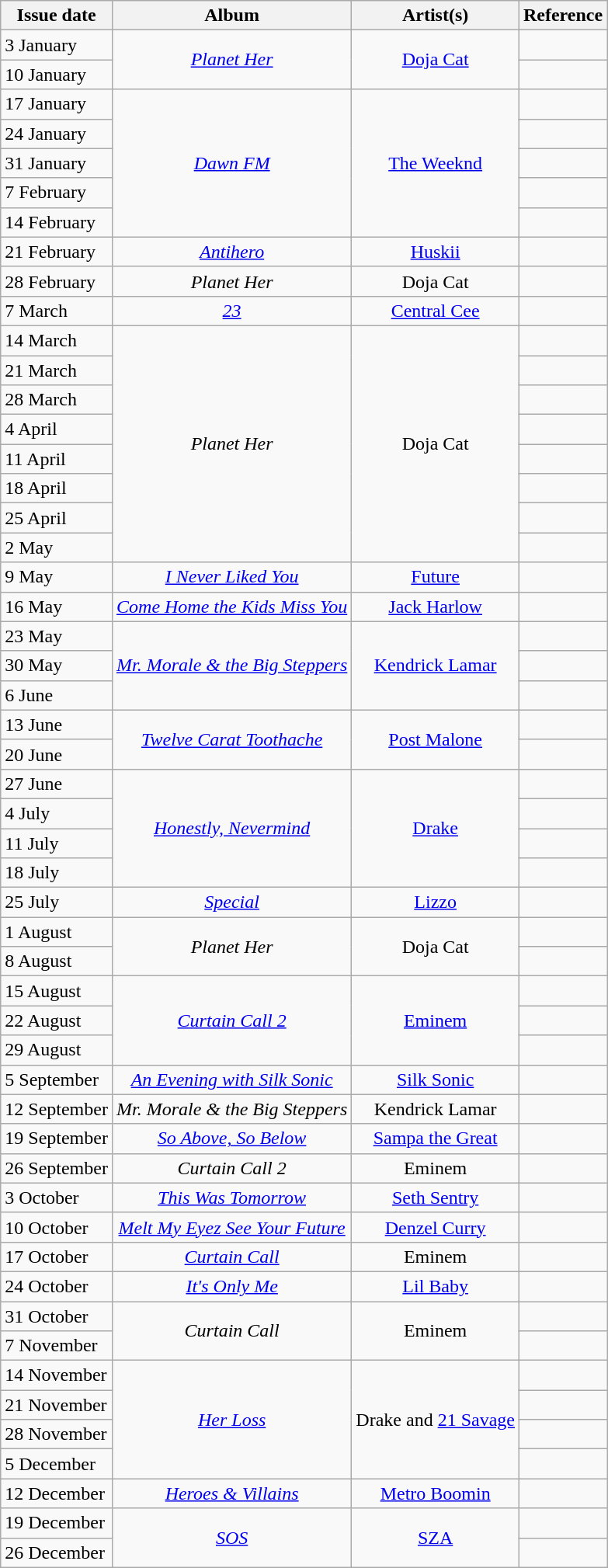<table class="wikitable">
<tr>
<th>Issue date</th>
<th>Album</th>
<th>Artist(s)</th>
<th>Reference</th>
</tr>
<tr>
<td align="left">3 January</td>
<td align="center" rowspan=2><em><a href='#'>Planet Her</a></em></td>
<td align="center" rowspan=2><a href='#'>Doja Cat</a></td>
<td align="center"></td>
</tr>
<tr>
<td align="left">10 January</td>
<td align="center"></td>
</tr>
<tr>
<td align="left">17 January</td>
<td align="center" rowspan=5><em><a href='#'>Dawn FM</a></em></td>
<td align="center" rowspan=5><a href='#'>The Weeknd</a></td>
<td align="center"></td>
</tr>
<tr>
<td align="left">24 January</td>
<td align="center"></td>
</tr>
<tr>
<td align="left">31 January</td>
<td align="center"></td>
</tr>
<tr>
<td align="left">7 February</td>
<td align="center"></td>
</tr>
<tr>
<td align="left">14 February</td>
<td align="center"></td>
</tr>
<tr>
<td align="left">21 February</td>
<td align="center"><em><a href='#'>Antihero</a></em></td>
<td align="center"><a href='#'>Huskii</a></td>
<td align="center"></td>
</tr>
<tr>
<td align="left">28 February</td>
<td align="center"><em>Planet Her</em></td>
<td align="center">Doja Cat</td>
<td align="center"></td>
</tr>
<tr>
<td align="left">7 March</td>
<td align="center"><em><a href='#'>23</a></em></td>
<td align="center"><a href='#'>Central Cee</a></td>
<td align="center"></td>
</tr>
<tr>
<td align="left">14 March</td>
<td align="center" rowspan=8><em>Planet Her</em></td>
<td align="center" rowspan=8>Doja Cat</td>
<td align="center"></td>
</tr>
<tr>
<td align="left">21 March</td>
<td align="center"></td>
</tr>
<tr>
<td align="left">28 March</td>
<td align="center"></td>
</tr>
<tr>
<td align="left">4 April</td>
<td align="center"></td>
</tr>
<tr>
<td align="left">11 April</td>
<td align="center"></td>
</tr>
<tr>
<td align="left">18 April</td>
<td align="center"></td>
</tr>
<tr>
<td align="left">25 April</td>
<td align="center"></td>
</tr>
<tr>
<td align="left">2 May</td>
<td align="center"></td>
</tr>
<tr>
<td align="left">9 May</td>
<td align="center"><em><a href='#'>I Never Liked You</a></em></td>
<td align="center"><a href='#'>Future</a></td>
<td align="center"></td>
</tr>
<tr>
<td align="left">16 May</td>
<td align="center"><em><a href='#'>Come Home the Kids Miss You</a></em></td>
<td align="center"><a href='#'>Jack Harlow</a></td>
<td align="center"></td>
</tr>
<tr>
<td align="left">23 May</td>
<td align="center" rowspan=3><em><a href='#'>Mr. Morale & the Big Steppers</a></em></td>
<td align="center" rowspan=3><a href='#'>Kendrick Lamar</a></td>
<td align="center"></td>
</tr>
<tr>
<td align="left">30 May</td>
<td align="center"></td>
</tr>
<tr>
<td align="left">6 June</td>
<td align="center"></td>
</tr>
<tr>
<td align="left">13 June</td>
<td align="center" rowspan=2><em><a href='#'>Twelve Carat Toothache</a></em></td>
<td align="center" rowspan=2><a href='#'>Post Malone</a></td>
<td align="center"></td>
</tr>
<tr>
<td align="left">20 June</td>
<td align="center"></td>
</tr>
<tr>
<td align="left">27 June</td>
<td align="center" rowspan=4><em><a href='#'>Honestly, Nevermind</a></em></td>
<td align="center" rowspan=4><a href='#'>Drake</a></td>
<td align="center"></td>
</tr>
<tr>
<td align="left">4 July</td>
<td align="center"></td>
</tr>
<tr>
<td align="left">11 July</td>
<td align="center"></td>
</tr>
<tr>
<td align="left">18 July</td>
<td align="center"></td>
</tr>
<tr>
<td align="left">25 July</td>
<td align="center"><em><a href='#'>Special</a></em></td>
<td align="center"><a href='#'>Lizzo</a></td>
<td align="center"></td>
</tr>
<tr>
<td align="left">1 August</td>
<td align="center" rowspan=2><em>Planet Her</em></td>
<td align="center" rowspan=2>Doja Cat</td>
<td align="center"></td>
</tr>
<tr>
<td align="left">8 August</td>
<td align="center"></td>
</tr>
<tr>
<td align="left">15 August</td>
<td align="center" rowspan=3><em><a href='#'>Curtain Call 2</a></em></td>
<td align="center" rowspan=3><a href='#'>Eminem</a></td>
<td align="center"></td>
</tr>
<tr>
<td align="left">22 August</td>
<td align="center"></td>
</tr>
<tr>
<td align="left">29 August</td>
<td align="center"></td>
</tr>
<tr>
<td align="left">5 September</td>
<td align="center"><em><a href='#'>An Evening with Silk Sonic</a></em></td>
<td align="center"><a href='#'>Silk Sonic</a></td>
<td align="center"></td>
</tr>
<tr>
<td align="left">12 September</td>
<td align="center"><em>Mr. Morale & the Big Steppers</em></td>
<td align="center">Kendrick Lamar</td>
<td align="center"></td>
</tr>
<tr>
<td align="left">19 September</td>
<td align="center"><em><a href='#'>So Above, So Below</a></em></td>
<td align="center"><a href='#'>Sampa the Great</a></td>
<td align="center"></td>
</tr>
<tr>
<td align="left">26 September</td>
<td align="center"><em>Curtain Call 2</em></td>
<td align="center">Eminem</td>
<td align="center"></td>
</tr>
<tr>
<td align="left">3 October</td>
<td align="center"><em><a href='#'>This Was Tomorrow</a></em></td>
<td align="center"><a href='#'>Seth Sentry</a></td>
<td align="center"></td>
</tr>
<tr>
<td align="left">10 October</td>
<td align="center"><em><a href='#'>Melt My Eyez See Your Future</a></em></td>
<td align="center"><a href='#'>Denzel Curry</a></td>
<td align="center"></td>
</tr>
<tr>
<td align="left">17 October</td>
<td align="center"><em><a href='#'>Curtain Call</a></em></td>
<td align="center">Eminem</td>
<td align="center"></td>
</tr>
<tr>
<td align="left">24 October</td>
<td align="center"><em><a href='#'>It's Only Me</a></em></td>
<td align="center"><a href='#'>Lil Baby</a></td>
<td align="center"></td>
</tr>
<tr>
<td align="left">31 October</td>
<td align="center" rowspan=2><em>Curtain Call</em></td>
<td align="center" rowspan=2>Eminem</td>
<td align="center"></td>
</tr>
<tr>
<td align="left">7 November</td>
<td align="center"></td>
</tr>
<tr>
<td align="left">14 November</td>
<td align="center" rowspan=4><em><a href='#'>Her Loss</a></em></td>
<td align="center" rowspan=4>Drake and <a href='#'>21 Savage</a></td>
<td align="center"></td>
</tr>
<tr>
<td align="left">21 November</td>
<td align="center"></td>
</tr>
<tr>
<td align="left">28 November</td>
<td align="center"></td>
</tr>
<tr>
<td align="left">5 December</td>
<td align="center"></td>
</tr>
<tr>
<td align="left">12 December</td>
<td align="center"><em><a href='#'>Heroes & Villains</a></em></td>
<td align="center"><a href='#'>Metro Boomin</a></td>
<td align="center"></td>
</tr>
<tr>
<td align="left">19 December</td>
<td align="center" rowspan=2><em><a href='#'>SOS</a></em></td>
<td align="center" rowspan=2><a href='#'>SZA</a></td>
<td align="center"></td>
</tr>
<tr>
<td align="left">26 December</td>
<td align="center"></td>
</tr>
</table>
